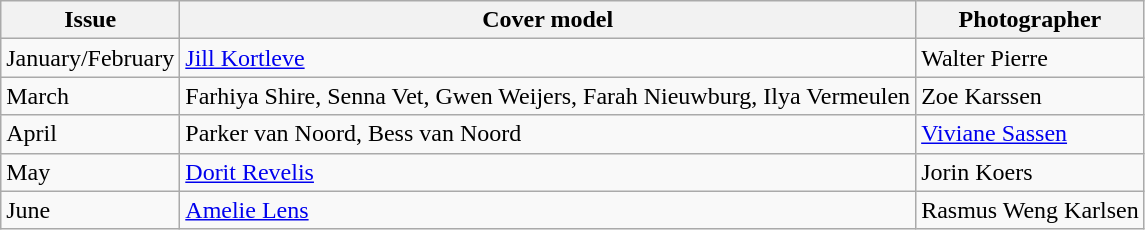<table class="sortable wikitable">
<tr>
<th>Issue</th>
<th>Cover model</th>
<th>Photographer</th>
</tr>
<tr>
<td>January/February</td>
<td><a href='#'>Jill Kortleve</a></td>
<td>Walter Pierre</td>
</tr>
<tr>
<td>March</td>
<td>Farhiya Shire, Senna Vet, Gwen Weijers, Farah Nieuwburg, Ilya Vermeulen</td>
<td>Zoe Karssen</td>
</tr>
<tr>
<td>April</td>
<td>Parker van Noord, Bess van Noord</td>
<td><a href='#'>Viviane Sassen</a></td>
</tr>
<tr>
<td>May</td>
<td><a href='#'>Dorit Revelis</a></td>
<td>Jorin Koers</td>
</tr>
<tr>
<td>June</td>
<td><a href='#'>Amelie Lens</a></td>
<td>Rasmus Weng Karlsen</td>
</tr>
</table>
